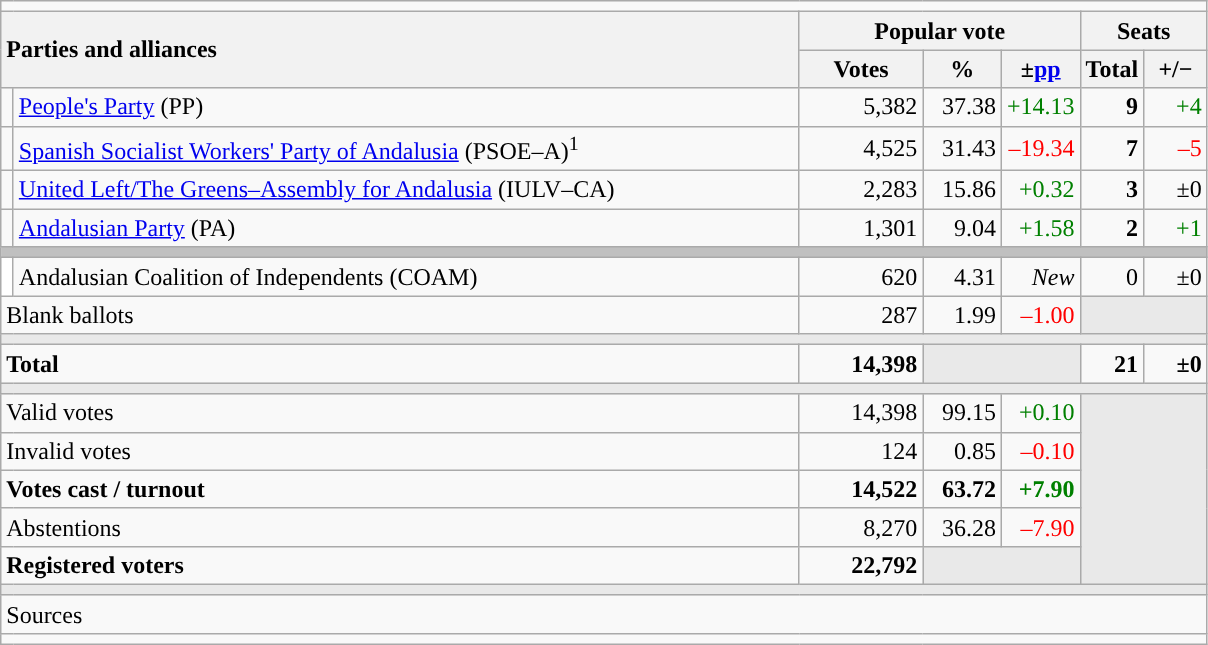<table class="wikitable" style="text-align:right;">
<tr>
<td colspan="7"></td>
</tr>
<tr>
<th style="text-align:left;" rowspan="2" colspan="2" width="525">Parties and alliances</th>
<th colspan="3">Popular vote</th>
<th colspan="2">Seats</th>
</tr>
<tr>
<th width="75">Votes</th>
<th width="45">%</th>
<th width="45">±<a href='#'>pp</a></th>
<th width="35">Total</th>
<th width="35">+/−</th>
</tr>
<tr>
<td width="1" style="color:inherit;background:"></td>
<td align="left"><a href='#'>People's Party</a> (PP)</td>
<td>5,382</td>
<td>37.38</td>
<td style="color:green;">+14.13</td>
<td><strong>9</strong></td>
<td style="color:green;">+4</td>
</tr>
<tr>
<td style="color:inherit;background:"></td>
<td align="left"><a href='#'>Spanish Socialist Workers' Party of Andalusia</a> (PSOE–A)<sup>1</sup></td>
<td>4,525</td>
<td>31.43</td>
<td style="color:red;">–19.34</td>
<td><strong>7</strong></td>
<td style="color:red;">–5</td>
</tr>
<tr>
<td style="color:inherit;background:"></td>
<td align="left"><a href='#'>United Left/The Greens–Assembly for Andalusia</a> (IULV–CA)</td>
<td>2,283</td>
<td>15.86</td>
<td style="color:green;">+0.32</td>
<td><strong>3</strong></td>
<td>±0</td>
</tr>
<tr>
<td style="color:inherit;background:"></td>
<td align="left"><a href='#'>Andalusian Party</a> (PA)</td>
<td>1,301</td>
<td>9.04</td>
<td style="color:green;">+1.58</td>
<td><strong>2</strong></td>
<td style="color:green;">+1</td>
</tr>
<tr>
<td colspan="7" bgcolor="#C0C0C0"></td>
</tr>
<tr>
<td bgcolor="white"></td>
<td align="left">Andalusian Coalition of Independents (COAM)</td>
<td>620</td>
<td>4.31</td>
<td><em>New</em></td>
<td>0</td>
<td>±0</td>
</tr>
<tr>
<td align="left" colspan="2">Blank ballots</td>
<td>287</td>
<td>1.99</td>
<td style="color:red;">–1.00</td>
<td bgcolor="#E9E9E9" colspan="2"></td>
</tr>
<tr>
<td colspan="7" bgcolor="#E9E9E9"></td>
</tr>
<tr style="font-weight:bold;">
<td align="left" colspan="2">Total</td>
<td>14,398</td>
<td bgcolor="#E9E9E9" colspan="2"></td>
<td>21</td>
<td>±0</td>
</tr>
<tr>
<td colspan="7" bgcolor="#E9E9E9"></td>
</tr>
<tr>
<td align="left" colspan="2">Valid votes</td>
<td>14,398</td>
<td>99.15</td>
<td style="color:green;">+0.10</td>
<td bgcolor="#E9E9E9" colspan="2" rowspan="5"></td>
</tr>
<tr>
<td align="left" colspan="2">Invalid votes</td>
<td>124</td>
<td>0.85</td>
<td style="color:red;">–0.10</td>
</tr>
<tr style="font-weight:bold;">
<td align="left" colspan="2">Votes cast / turnout</td>
<td>14,522</td>
<td>63.72</td>
<td style="color:green;">+7.90</td>
</tr>
<tr>
<td align="left" colspan="2">Abstentions</td>
<td>8,270</td>
<td>36.28</td>
<td style="color:red;">–7.90</td>
</tr>
<tr style="font-weight:bold;">
<td align="left" colspan="2">Registered voters</td>
<td>22,792</td>
<td bgcolor="#E9E9E9" colspan="2"></td>
</tr>
<tr>
<td colspan="7" bgcolor="#E9E9E9"></td>
</tr>
<tr>
<td align="left" colspan="7">Sources</td>
</tr>
<tr>
<td colspan="7" style="text-align:left; max-width:790px;"></td>
</tr>
</table>
